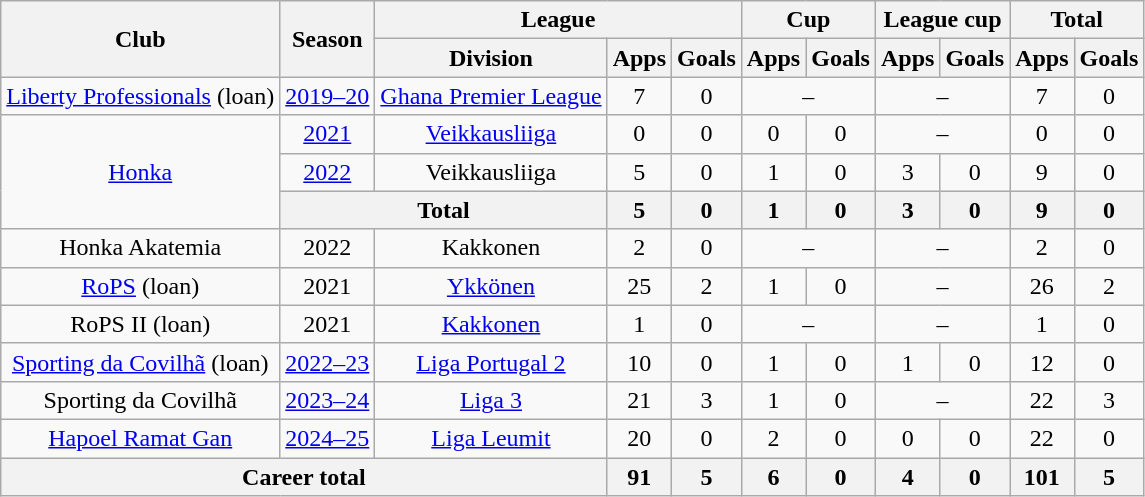<table class="wikitable" style="text-align:center">
<tr>
<th rowspan="2">Club</th>
<th rowspan="2">Season</th>
<th colspan="3">League</th>
<th colspan="2">Cup</th>
<th colspan="2">League cup</th>
<th colspan="2">Total</th>
</tr>
<tr>
<th>Division</th>
<th>Apps</th>
<th>Goals</th>
<th>Apps</th>
<th>Goals</th>
<th>Apps</th>
<th>Goals</th>
<th>Apps</th>
<th>Goals</th>
</tr>
<tr>
<td><a href='#'>Liberty Professionals</a> (loan)</td>
<td><a href='#'>2019–20</a></td>
<td><a href='#'>Ghana Premier League</a></td>
<td>7</td>
<td>0</td>
<td colspan="2">–</td>
<td colspan="2">–</td>
<td>7</td>
<td>0</td>
</tr>
<tr>
<td rowspan="3"><a href='#'>Honka</a></td>
<td><a href='#'>2021</a></td>
<td><a href='#'>Veikkausliiga</a></td>
<td>0</td>
<td>0</td>
<td>0</td>
<td>0</td>
<td colspan="2">–</td>
<td>0</td>
<td>0</td>
</tr>
<tr>
<td><a href='#'>2022</a></td>
<td>Veikkausliiga</td>
<td>5</td>
<td>0</td>
<td>1</td>
<td>0</td>
<td>3</td>
<td>0</td>
<td>9</td>
<td>0</td>
</tr>
<tr>
<th colspan="2">Total</th>
<th>5</th>
<th>0</th>
<th>1</th>
<th>0</th>
<th>3</th>
<th>0</th>
<th>9</th>
<th>0</th>
</tr>
<tr>
<td>Honka Akatemia</td>
<td>2022</td>
<td>Kakkonen</td>
<td>2</td>
<td>0</td>
<td colspan="2">–</td>
<td colspan="2">–</td>
<td>2</td>
<td>0</td>
</tr>
<tr>
<td><a href='#'>RoPS</a> (loan)</td>
<td>2021</td>
<td><a href='#'>Ykkönen</a></td>
<td>25</td>
<td>2</td>
<td>1</td>
<td>0</td>
<td colspan="2">–</td>
<td>26</td>
<td>2</td>
</tr>
<tr>
<td>RoPS II (loan)</td>
<td>2021</td>
<td><a href='#'>Kakkonen</a></td>
<td>1</td>
<td>0</td>
<td colspan="2">–</td>
<td colspan="2">–</td>
<td>1</td>
<td>0</td>
</tr>
<tr>
<td><a href='#'>Sporting da Covilhã</a> (loan)</td>
<td><a href='#'>2022–23</a></td>
<td><a href='#'>Liga Portugal 2</a></td>
<td>10</td>
<td>0</td>
<td>1</td>
<td>0</td>
<td>1</td>
<td>0</td>
<td>12</td>
<td>0</td>
</tr>
<tr>
<td>Sporting da Covilhã</td>
<td><a href='#'>2023–24</a></td>
<td><a href='#'>Liga 3</a></td>
<td>21</td>
<td>3</td>
<td>1</td>
<td>0</td>
<td colspan="2">–</td>
<td>22</td>
<td>3</td>
</tr>
<tr>
<td><a href='#'>Hapoel Ramat Gan</a></td>
<td><a href='#'>2024–25</a></td>
<td><a href='#'>Liga Leumit</a></td>
<td>20</td>
<td>0</td>
<td>2</td>
<td>0</td>
<td>0</td>
<td>0</td>
<td>22</td>
<td>0</td>
</tr>
<tr>
<th colspan="3">Career total</th>
<th>91</th>
<th>5</th>
<th>6</th>
<th>0</th>
<th>4</th>
<th>0</th>
<th>101</th>
<th>5</th>
</tr>
</table>
